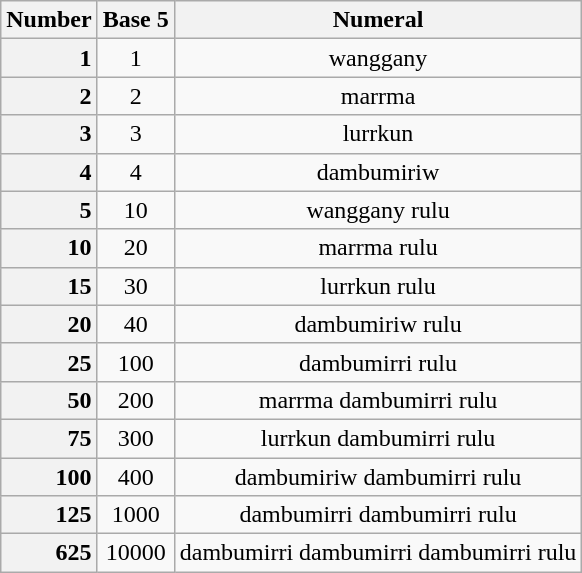<table class="wikitable" border="1" style="text-align:center">
<tr>
<th>Number</th>
<th>Base 5</th>
<th>Numeral</th>
</tr>
<tr>
<th style="text-align:right">1</th>
<td>1</td>
<td>wanggany</td>
</tr>
<tr>
<th style="text-align:right">2</th>
<td>2</td>
<td>marrma</td>
</tr>
<tr>
<th style="text-align:right">3</th>
<td>3</td>
<td>lurrkun</td>
</tr>
<tr>
<th style="text-align:right">4</th>
<td>4</td>
<td>dambumiriw</td>
</tr>
<tr>
<th style="text-align:right">5</th>
<td>10</td>
<td>wanggany rulu</td>
</tr>
<tr>
<th style="text-align:right">10</th>
<td>20</td>
<td>marrma rulu</td>
</tr>
<tr>
<th style="text-align:right">15</th>
<td>30</td>
<td>lurrkun rulu</td>
</tr>
<tr>
<th style="text-align:right">20</th>
<td>40</td>
<td>dambumiriw rulu</td>
</tr>
<tr>
<th style="text-align:right">25</th>
<td>100</td>
<td>dambumirri rulu</td>
</tr>
<tr>
<th style="text-align:right">50</th>
<td>200</td>
<td>marrma dambumirri rulu</td>
</tr>
<tr>
<th style="text-align:right">75</th>
<td>300</td>
<td>lurrkun dambumirri rulu</td>
</tr>
<tr>
<th style="text-align:right">100</th>
<td>400</td>
<td>dambumiriw dambumirri rulu</td>
</tr>
<tr>
<th style="text-align:right">125</th>
<td>1000</td>
<td>dambumirri dambumirri rulu</td>
</tr>
<tr>
<th style="text-align:right">625</th>
<td>10000</td>
<td>dambumirri dambumirri dambumirri rulu</td>
</tr>
</table>
